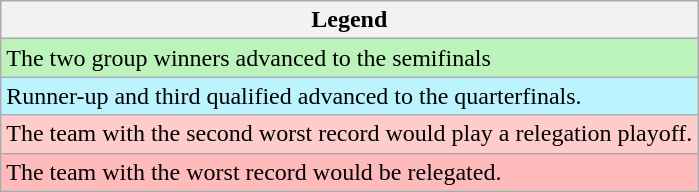<table class="wikitable">
<tr>
<th>Legend</th>
</tr>
<tr bgcolor=BBF3BB>
<td>The two group winners advanced to the semifinals</td>
</tr>
<tr bgcolor=#BBF3FF>
<td>Runner-up and third qualified advanced to the quarterfinals.</td>
</tr>
<tr bgcolor=#FFCCCC>
<td>The team with the second worst record would play a relegation playoff.</td>
</tr>
<tr bgcolor=#FFBBBB>
<td>The team with the worst record would be relegated.</td>
</tr>
</table>
